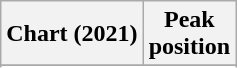<table class="wikitable sortable plainrowheaders" style="text-align:center">
<tr>
<th scope="col">Chart (2021)</th>
<th scope="col">Peak<br>position</th>
</tr>
<tr>
</tr>
<tr>
</tr>
<tr>
</tr>
<tr>
</tr>
<tr>
</tr>
<tr>
</tr>
<tr>
</tr>
<tr>
</tr>
</table>
